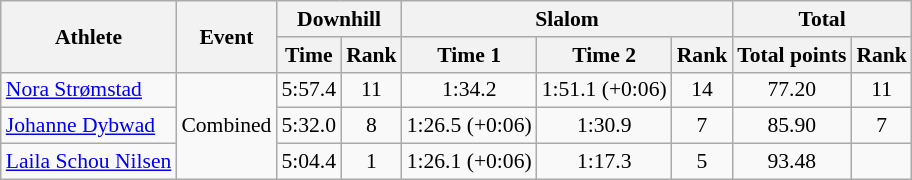<table class="wikitable" style="font-size:90%">
<tr>
<th rowspan="2">Athlete</th>
<th rowspan="2">Event</th>
<th colspan="2">Downhill</th>
<th colspan="3">Slalom</th>
<th colspan="2">Total</th>
</tr>
<tr>
<th>Time</th>
<th>Rank</th>
<th>Time 1</th>
<th>Time 2</th>
<th>Rank</th>
<th>Total points</th>
<th>Rank</th>
</tr>
<tr>
<td><a href='#'>Nora Strømstad</a></td>
<td rowspan="3">Combined</td>
<td align="center">5:57.4</td>
<td align="center">11</td>
<td align="center">1:34.2</td>
<td align="center">1:51.1 (+0:06)</td>
<td align="center">14</td>
<td align="center">77.20</td>
<td align="center">11</td>
</tr>
<tr>
<td><a href='#'>Johanne Dybwad</a></td>
<td align="center">5:32.0</td>
<td align="center">8</td>
<td align="center">1:26.5 (+0:06)</td>
<td align="center">1:30.9</td>
<td align="center">7</td>
<td align="center">85.90</td>
<td align="center">7</td>
</tr>
<tr>
<td><a href='#'>Laila Schou Nilsen</a></td>
<td align="center">5:04.4</td>
<td align="center">1</td>
<td align="center">1:26.1 (+0:06)</td>
<td align="center">1:17.3</td>
<td align="center">5</td>
<td align="center">93.48</td>
<td align="center"></td>
</tr>
</table>
